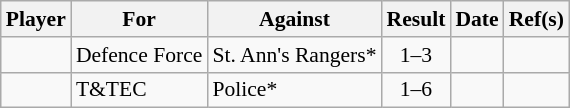<table class="wikitable sortable" style="font-size:90%;">
<tr>
<th>Player</th>
<th>For</th>
<th>Against</th>
<th align=center>Result</th>
<th>Date</th>
<th class="unsortable">Ref(s)</th>
</tr>
<tr>
<td> </td>
<td>Defence Force</td>
<td>St. Ann's Rangers*</td>
<td align="center">1–3</td>
<td></td>
<td></td>
</tr>
<tr>
<td> </td>
<td>T&TEC</td>
<td>Police*</td>
<td align="center">1–6</td>
<td></td>
<td style="text-align:center;"></td>
</tr>
</table>
